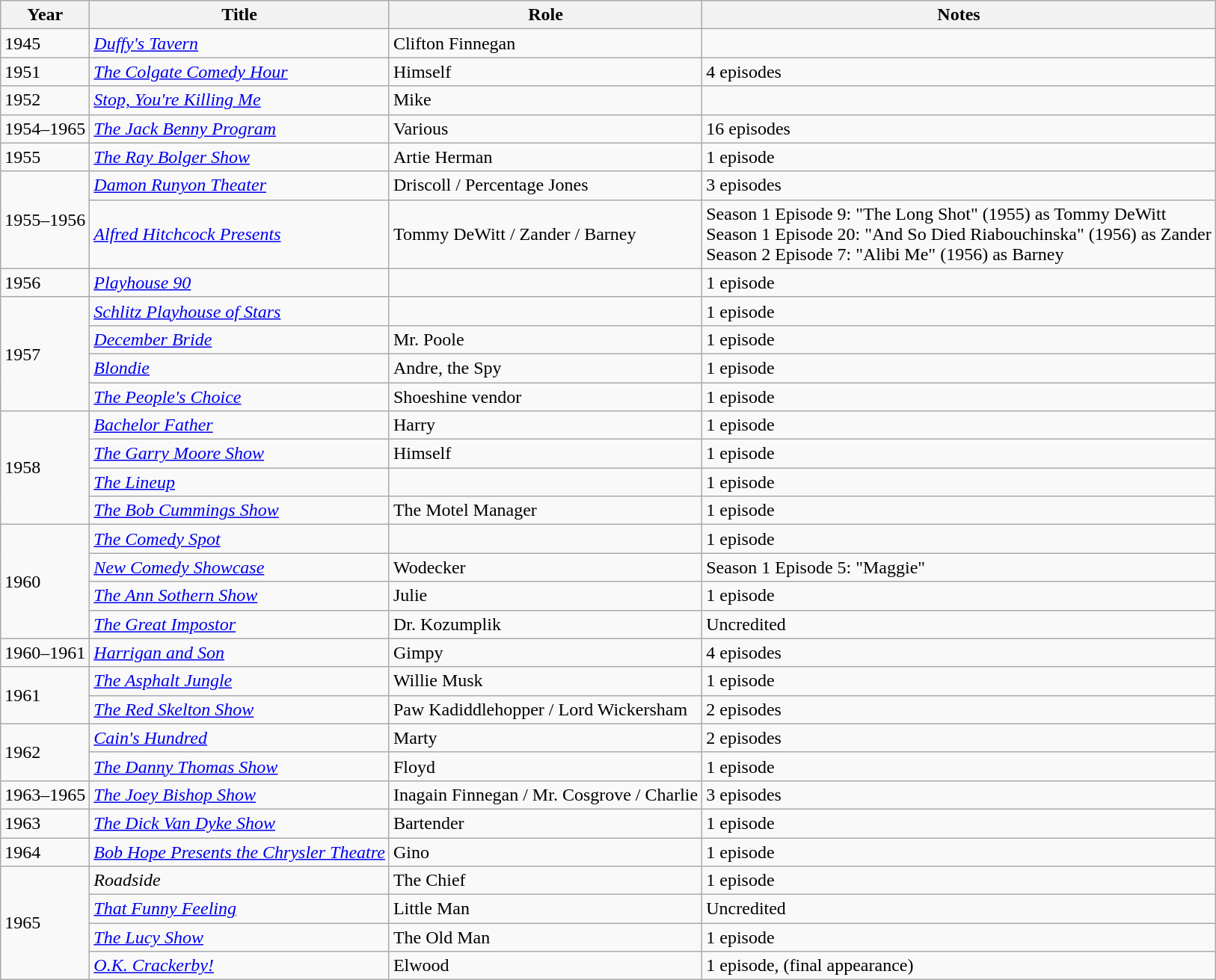<table class="wikitable sortable">
<tr>
<th>Year</th>
<th>Title</th>
<th>Role</th>
<th class= "unsortable">Notes</th>
</tr>
<tr>
<td>1945</td>
<td><em><a href='#'>Duffy's Tavern</a></em></td>
<td>Clifton Finnegan</td>
<td></td>
</tr>
<tr>
<td>1951</td>
<td><em><a href='#'>The Colgate Comedy Hour</a></em></td>
<td>Himself</td>
<td>4 episodes</td>
</tr>
<tr>
<td>1952</td>
<td><em><a href='#'>Stop, You're Killing Me</a></em></td>
<td>Mike</td>
<td></td>
</tr>
<tr>
<td>1954–1965</td>
<td><em><a href='#'>The Jack Benny Program</a></em></td>
<td>Various</td>
<td>16 episodes</td>
</tr>
<tr>
<td>1955</td>
<td><em><a href='#'>The Ray Bolger Show</a></em></td>
<td>Artie Herman</td>
<td>1 episode</td>
</tr>
<tr>
<td rowspan="2">1955–1956</td>
<td><em><a href='#'>Damon Runyon Theater</a></em></td>
<td>Driscoll / Percentage Jones</td>
<td>3 episodes</td>
</tr>
<tr>
<td><em><a href='#'>Alfred Hitchcock Presents</a></em></td>
<td>Tommy DeWitt / Zander / Barney</td>
<td>Season 1 Episode 9: "The Long Shot" (1955) as Tommy DeWitt<br>Season 1 Episode 20: "And So Died Riabouchinska" (1956) as Zander<br>Season 2 Episode 7: "Alibi Me" (1956) as Barney</td>
</tr>
<tr>
<td>1956</td>
<td><em><a href='#'>Playhouse 90</a></em></td>
<td></td>
<td>1 episode</td>
</tr>
<tr>
<td rowspan="4">1957</td>
<td><em><a href='#'>Schlitz Playhouse of Stars</a></em></td>
<td></td>
<td>1 episode</td>
</tr>
<tr>
<td><em><a href='#'>December Bride</a></em></td>
<td>Mr. Poole</td>
<td>1 episode</td>
</tr>
<tr>
<td><em><a href='#'>Blondie</a></em></td>
<td>Andre, the Spy</td>
<td>1 episode</td>
</tr>
<tr>
<td><em><a href='#'>The People's Choice</a></em></td>
<td>Shoeshine vendor</td>
<td>1 episode</td>
</tr>
<tr>
<td rowspan="4">1958</td>
<td><em><a href='#'>Bachelor Father</a></em></td>
<td>Harry</td>
<td>1 episode</td>
</tr>
<tr>
<td><em><a href='#'>The Garry Moore Show</a></em></td>
<td>Himself</td>
<td>1 episode</td>
</tr>
<tr>
<td><em><a href='#'>The Lineup</a></em></td>
<td></td>
<td>1 episode</td>
</tr>
<tr>
<td><em><a href='#'>The Bob Cummings Show</a></em></td>
<td>The Motel Manager</td>
<td>1 episode</td>
</tr>
<tr>
<td rowspan="4">1960</td>
<td><em><a href='#'>The Comedy Spot</a></em></td>
<td></td>
<td>1 episode</td>
</tr>
<tr>
<td><em><a href='#'>New Comedy Showcase</a></em></td>
<td>Wodecker</td>
<td>Season 1 Episode 5: "Maggie"</td>
</tr>
<tr>
<td><em><a href='#'>The Ann Sothern Show</a></em></td>
<td>Julie</td>
<td>1 episode</td>
</tr>
<tr>
<td><em><a href='#'>The Great Impostor</a></em></td>
<td>Dr. Kozumplik</td>
<td>Uncredited</td>
</tr>
<tr>
<td>1960–1961</td>
<td><em><a href='#'>Harrigan and Son</a></em></td>
<td>Gimpy</td>
<td>4 episodes</td>
</tr>
<tr>
<td rowspan="2">1961</td>
<td><em><a href='#'>The Asphalt Jungle</a></em></td>
<td>Willie Musk</td>
<td>1 episode</td>
</tr>
<tr>
<td><em><a href='#'>The Red Skelton Show</a></em></td>
<td>Paw Kadiddlehopper / Lord Wickersham</td>
<td>2 episodes</td>
</tr>
<tr>
<td rowspan="2">1962</td>
<td><em><a href='#'>Cain's Hundred</a></em></td>
<td>Marty</td>
<td>2 episodes</td>
</tr>
<tr>
<td><em><a href='#'>The Danny Thomas Show</a></em></td>
<td>Floyd</td>
<td>1 episode</td>
</tr>
<tr>
<td>1963–1965</td>
<td><em><a href='#'>The Joey Bishop Show</a></em></td>
<td>Inagain Finnegan / Mr. Cosgrove / Charlie</td>
<td>3 episodes</td>
</tr>
<tr>
<td>1963</td>
<td><em><a href='#'>The Dick Van Dyke Show</a></em></td>
<td>Bartender</td>
<td>1 episode</td>
</tr>
<tr>
<td>1964</td>
<td><em><a href='#'>Bob Hope Presents the Chrysler Theatre</a></em></td>
<td>Gino</td>
<td>1 episode</td>
</tr>
<tr>
<td rowspan="4">1965</td>
<td><em>Roadside</em></td>
<td>The Chief</td>
<td>1 episode</td>
</tr>
<tr>
<td><em><a href='#'>That Funny Feeling</a></em></td>
<td>Little Man</td>
<td>Uncredited</td>
</tr>
<tr>
<td><em><a href='#'>The Lucy Show</a></em></td>
<td>The Old Man</td>
<td>1 episode</td>
</tr>
<tr>
<td><em><a href='#'>O.K. Crackerby!</a></em></td>
<td>Elwood</td>
<td>1 episode, (final appearance)</td>
</tr>
</table>
